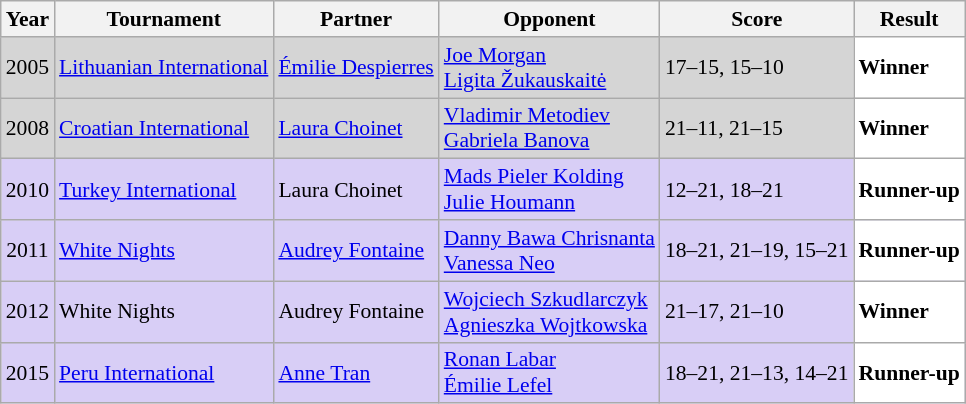<table class="sortable wikitable" style="font-size: 90%;">
<tr>
<th>Year</th>
<th>Tournament</th>
<th>Partner</th>
<th>Opponent</th>
<th>Score</th>
<th>Result</th>
</tr>
<tr style="background:#D5D5D5">
<td align="center">2005</td>
<td align="left"><a href='#'>Lithuanian International</a></td>
<td align="left"> <a href='#'>Émilie Despierres</a></td>
<td align="left"> <a href='#'>Joe Morgan</a> <br>  <a href='#'>Ligita Žukauskaitė</a></td>
<td align="left">17–15, 15–10</td>
<td style="text-align:left; background:white"> <strong>Winner</strong></td>
</tr>
<tr style="background:#D5D5D5">
<td align="center">2008</td>
<td align="left"><a href='#'>Croatian International</a></td>
<td align="left"> <a href='#'>Laura Choinet</a></td>
<td align="left"> <a href='#'>Vladimir Metodiev</a> <br>  <a href='#'>Gabriela Banova</a></td>
<td align="left">21–11, 21–15</td>
<td style="text-align:left; background:white"> <strong>Winner</strong></td>
</tr>
<tr style="background:#D8CEF6">
<td align="center">2010</td>
<td align="left"><a href='#'>Turkey International</a></td>
<td align="left"> Laura Choinet</td>
<td align="left"> <a href='#'>Mads Pieler Kolding</a> <br>  <a href='#'>Julie Houmann</a></td>
<td align="left">12–21, 18–21</td>
<td style="text-align:left; background:white"> <strong>Runner-up</strong></td>
</tr>
<tr style="background:#D8CEF6">
<td align="center">2011</td>
<td align="left"><a href='#'>White Nights</a></td>
<td align="left"> <a href='#'>Audrey Fontaine</a></td>
<td align="left"> <a href='#'>Danny Bawa Chrisnanta</a> <br>  <a href='#'>Vanessa Neo</a></td>
<td align="left">18–21, 21–19, 15–21</td>
<td style="text-align:left; background:white"> <strong>Runner-up</strong></td>
</tr>
<tr style="background:#D8CEF6">
<td align="center">2012</td>
<td align="left">White Nights</td>
<td align="left"> Audrey Fontaine</td>
<td align="left"> <a href='#'>Wojciech Szkudlarczyk</a> <br>  <a href='#'>Agnieszka Wojtkowska</a></td>
<td align="left">21–17, 21–10</td>
<td style="text-align:left; background:white"> <strong>Winner</strong></td>
</tr>
<tr style="background:#D8CEF6">
<td align="center">2015</td>
<td align="left"><a href='#'>Peru International</a></td>
<td align="left"> <a href='#'>Anne Tran</a></td>
<td align="left"> <a href='#'>Ronan Labar</a> <br>  <a href='#'>Émilie Lefel</a></td>
<td align="left">18–21, 21–13, 14–21</td>
<td style="text-align:left; background:white"> <strong>Runner-up</strong></td>
</tr>
</table>
